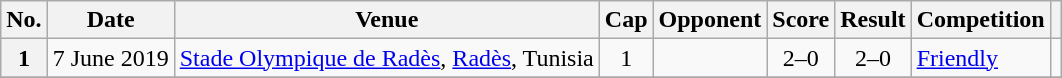<table class="wikitable sortable plainrowheaders">
<tr>
<th scope=col>No.</th>
<th scope=col>Date</th>
<th scope=col>Venue</th>
<th scope=col>Cap</th>
<th scope=col>Opponent</th>
<th scope=col>Score</th>
<th scope=col>Result</th>
<th scope=col>Competition</th>
<th scope=col class=unsortable></th>
</tr>
<tr>
<th scope=row style=text-align:center>1</th>
<td>7 June 2019</td>
<td><a href='#'>Stade Olympique de Radès</a>, <a href='#'>Radès</a>, Tunisia</td>
<td align=center>1</td>
<td></td>
<td align=center>2–0</td>
<td align=center>2–0</td>
<td><a href='#'>Friendly</a></td>
<td align=center></td>
</tr>
<tr>
</tr>
</table>
